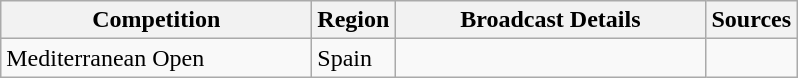<table class="wikitable">
<tr>
<th width="200">Competition</th>
<th>Region</th>
<th width="200">Broadcast Details</th>
<th>Sources</th>
</tr>
<tr>
<td>Mediterranean Open</td>
<td>Spain</td>
<td></td>
</tr>
</table>
